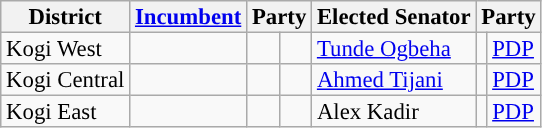<table class="sortable wikitable" style="font-size:95%;line-height:14px;">
<tr>
<th class="unsortable">District</th>
<th class="unsortable"><a href='#'>Incumbent</a></th>
<th colspan="2">Party</th>
<th class="unsortable">Elected Senator</th>
<th colspan="2">Party</th>
</tr>
<tr>
<td>Kogi West</td>
<td></td>
<td></td>
<td></td>
<td><a href='#'>Tunde Ogbeha</a></td>
<td style="background:"></td>
<td><a href='#'>PDP</a></td>
</tr>
<tr>
<td>Kogi Central</td>
<td></td>
<td></td>
<td></td>
<td><a href='#'>Ahmed Tijani</a></td>
<td style="background:"></td>
<td><a href='#'>PDP</a></td>
</tr>
<tr>
<td>Kogi East</td>
<td></td>
<td></td>
<td></td>
<td>Alex Kadir</td>
<td style="background:"></td>
<td><a href='#'>PDP</a></td>
</tr>
</table>
